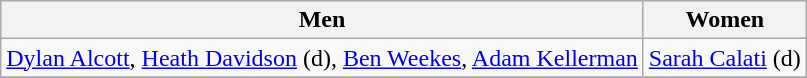<table class="wikitable">
<tr>
<th>Men</th>
<th>Women</th>
</tr>
<tr>
<td><a href='#'>Dylan Alcott</a>, <a href='#'>Heath Davidson</a> (d), <a href='#'>Ben Weekes</a>, <a href='#'>Adam Kellerman</a></td>
<td><a href='#'>Sarah Calati</a> (d)</td>
</tr>
<tr>
</tr>
</table>
